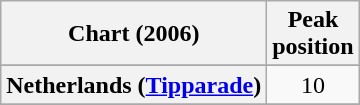<table class="wikitable sortable plainrowheaders" style="text-align:center">
<tr>
<th scope="col">Chart (2006)</th>
<th scope="col">Peak<br>position</th>
</tr>
<tr>
</tr>
<tr>
</tr>
<tr>
</tr>
<tr>
</tr>
<tr>
<th scope="row">Netherlands (<a href='#'>Tipparade</a>)</th>
<td>10</td>
</tr>
<tr>
</tr>
<tr>
</tr>
</table>
